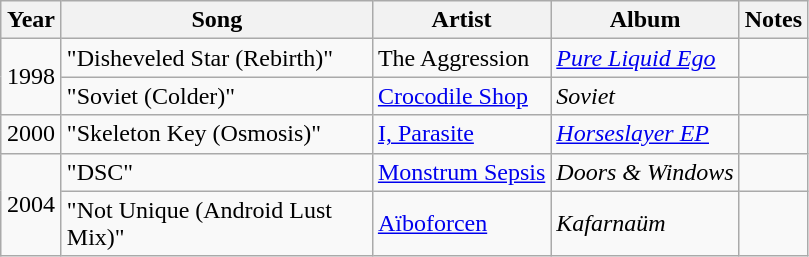<table class="wikitable">
<tr>
<th width="33">Year</th>
<th width="200">Song</th>
<th>Artist</th>
<th>Album</th>
<th>Notes</th>
</tr>
<tr>
<td align="center" rowspan="2">1998</td>
<td>"Disheveled Star (Rebirth)"</td>
<td>The Aggression</td>
<td><em><a href='#'>Pure Liquid Ego</a></em></td>
<td></td>
</tr>
<tr>
<td>"Soviet (Colder)"</td>
<td><a href='#'>Crocodile Shop</a></td>
<td><em>Soviet</em></td>
<td></td>
</tr>
<tr>
<td align="center">2000</td>
<td>"Skeleton Key (Osmosis)"</td>
<td><a href='#'>I, Parasite</a></td>
<td><em><a href='#'>Horseslayer EP</a></em></td>
<td></td>
</tr>
<tr>
<td align="center" rowspan="2">2004</td>
<td>"DSC"</td>
<td><a href='#'>Monstrum Sepsis</a></td>
<td><em>Doors & Windows</em></td>
<td></td>
</tr>
<tr>
<td>"Not Unique (Android Lust Mix)"</td>
<td><a href='#'>Aïboforcen</a></td>
<td><em>Kafarnaüm</em></td>
<td></td>
</tr>
</table>
